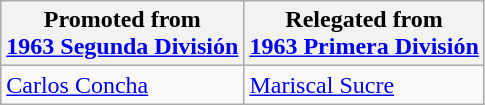<table class="wikitable">
<tr>
<th>Promoted from<br><a href='#'>1963 Segunda División</a></th>
<th>Relegated from<br><a href='#'>1963 Primera División</a></th>
</tr>
<tr>
<td> <a href='#'>Carlos Concha</a> </td>
<td> <a href='#'>Mariscal Sucre</a> </td>
</tr>
</table>
